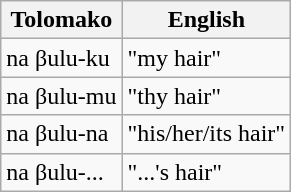<table class="wikitable">
<tr>
<th>Tolomako</th>
<th>English</th>
</tr>
<tr>
<td>na βulu-ku</td>
<td>"my hair"</td>
</tr>
<tr>
<td>na βulu-mu</td>
<td>"thy hair"</td>
</tr>
<tr>
<td>na βulu-na</td>
<td>"his/her/its hair"</td>
</tr>
<tr>
<td>na βulu-...</td>
<td>"...'s hair"</td>
</tr>
</table>
